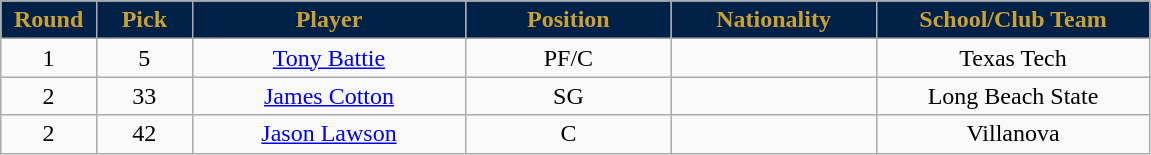<table class="wikitable sortable sortable">
<tr>
<th style="background:#002147;color:#CBA135;" width="7%">Round</th>
<th style="background:#002147;color:#CBA135;" width="7%">Pick</th>
<th style="background:#002147;color:#CBA135;" width="20%">Player</th>
<th style="background:#002147;color:#CBA135;" width="15%">Position</th>
<th style="background:#002147;color:#CBA135;" width="15%">Nationality</th>
<th style="background:#002147;color:#CBA135;" width="20%">School/Club Team</th>
</tr>
<tr style="text-align: center">
<td>1</td>
<td>5</td>
<td><a href='#'>Tony Battie</a></td>
<td>PF/C</td>
<td></td>
<td>Texas Tech</td>
</tr>
<tr style="text-align: center">
<td>2</td>
<td>33</td>
<td><a href='#'>James Cotton</a></td>
<td>SG</td>
<td></td>
<td>Long Beach State</td>
</tr>
<tr style="text-align: center">
<td>2</td>
<td>42</td>
<td><a href='#'>Jason Lawson</a></td>
<td>C</td>
<td></td>
<td>Villanova</td>
</tr>
</table>
